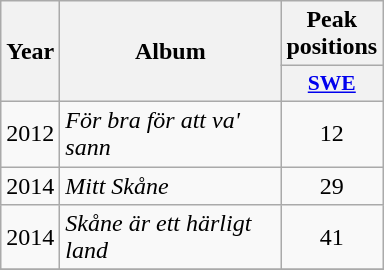<table class="wikitable">
<tr>
<th align="center" rowspan="2" width="10">Year</th>
<th align="center" rowspan="2" width="140">Album</th>
<th align="center" colspan="1" width="20">Peak positions</th>
</tr>
<tr>
<th scope="col" style="width:3em;font-size:90%;"><a href='#'>SWE</a><br></th>
</tr>
<tr>
<td style="text-align:center;">2012</td>
<td><em>För bra för att va' sann</em></td>
<td style="text-align:center;">12</td>
</tr>
<tr>
<td style="text-align:center;">2014</td>
<td><em>Mitt Skåne</em></td>
<td style="text-align:center;">29</td>
</tr>
<tr>
<td style="text-align:center;">2014</td>
<td><em>Skåne är ett härligt land</em></td>
<td style="text-align:center;">41</td>
</tr>
<tr>
</tr>
</table>
